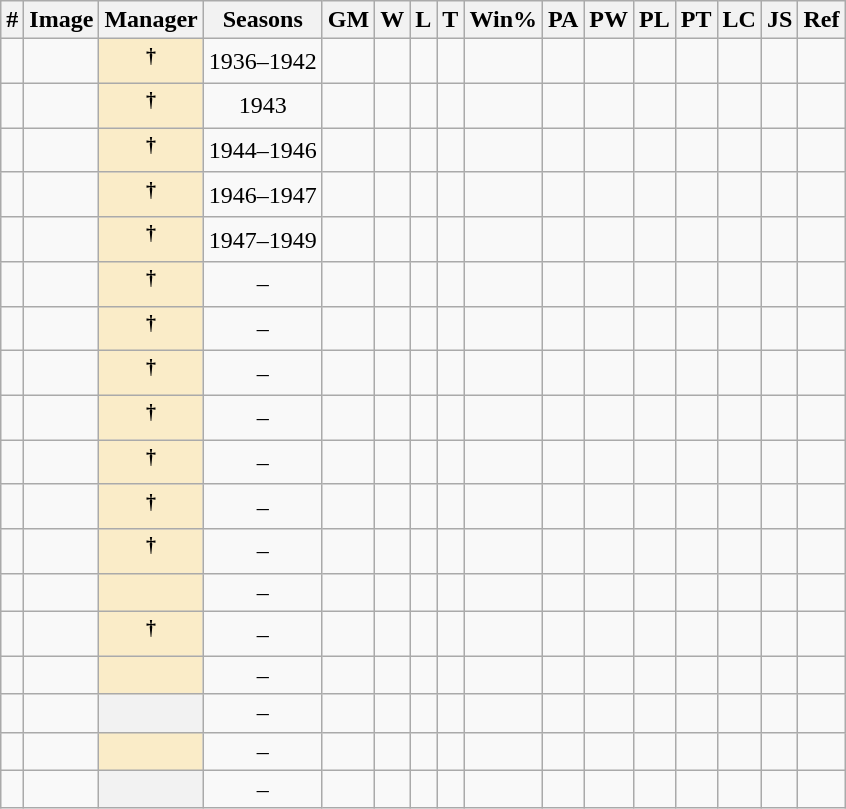<table class="wikitable sortable plainrowheaders" style="text-align:center">
<tr>
<th scope="col">#</th>
<th scope="col">Image</th>
<th scope="col">Manager</th>
<th scope="col">Seasons</th>
<th scope="col">GM</th>
<th scope="col">W</th>
<th scope="col">L</th>
<th scope="col">T</th>
<th scope="col">Win%</th>
<th scope="col">PA</th>
<th scope="col">PW</th>
<th scope="col">PL</th>
<th scope="col">PT</th>
<th scope="col">LC</th>
<th scope="col">JS</th>
<th scope="col" class="unsortable">Ref</th>
</tr>
<tr>
<td align="center"></td>
<td></td>
<th scope="row" style="background-color:#faecc8; text-align: center;"><sup>†</sup></th>
<td>1936–1942</td>
<td></td>
<td></td>
<td></td>
<td></td>
<td></td>
<td></td>
<td></td>
<td></td>
<td></td>
<td></td>
<td></td>
<td></td>
</tr>
<tr>
<td align="center"></td>
<td></td>
<th scope="row" style="background-color:#faecc8; text-align: center;"><sup>†</sup></th>
<td>1943</td>
<td></td>
<td></td>
<td></td>
<td></td>
<td></td>
<td></td>
<td></td>
<td></td>
<td></td>
<td></td>
<td></td>
<td></td>
</tr>
<tr>
<td align="center"></td>
<td></td>
<th scope="row" style="background-color:#faecc8; text-align: center;"><sup>†</sup></th>
<td>1944–1946</td>
<td></td>
<td></td>
<td></td>
<td></td>
<td></td>
<td></td>
<td></td>
<td></td>
<td></td>
<td></td>
<td></td>
<td></td>
</tr>
<tr>
<td align="center"></td>
<td></td>
<th scope="row" style="background-color:#faecc8; text-align: center;"><sup>†</sup></th>
<td>1946–1947</td>
<td></td>
<td></td>
<td></td>
<td></td>
<td></td>
<td></td>
<td></td>
<td></td>
<td></td>
<td></td>
<td></td>
<td></td>
</tr>
<tr>
<td align="center"></td>
<td></td>
<th scope="row" style="background-color:#faecc8; text-align: center;"><sup>†</sup></th>
<td>1947–1949</td>
<td></td>
<td></td>
<td></td>
<td></td>
<td></td>
<td></td>
<td></td>
<td></td>
<td></td>
<td></td>
<td></td>
<td></td>
</tr>
<tr>
<td align="center"></td>
<td></td>
<th scope="row" style="background-color:#faecc8; text-align: center;"><sup>†</sup></th>
<td>–</td>
<td></td>
<td></td>
<td></td>
<td></td>
<td></td>
<td></td>
<td></td>
<td></td>
<td></td>
<td></td>
<td></td>
<td></td>
</tr>
<tr>
<td align="center"></td>
<td></td>
<th scope="row" style="background-color:#faecc8; text-align: center;"><sup>†</sup></th>
<td>–</td>
<td></td>
<td></td>
<td></td>
<td></td>
<td></td>
<td></td>
<td></td>
<td></td>
<td></td>
<td></td>
<td></td>
<td></td>
</tr>
<tr>
<td align="center"></td>
<td></td>
<th scope="row" style="background-color:#faecc8; text-align: center;"><sup>†</sup></th>
<td>–</td>
<td></td>
<td></td>
<td></td>
<td></td>
<td></td>
<td></td>
<td></td>
<td></td>
<td></td>
<td></td>
<td></td>
<td></td>
</tr>
<tr>
<td align="center"></td>
<td></td>
<th scope="row" style="background-color:#faecc8; text-align: center;"><sup>†</sup></th>
<td>–</td>
<td></td>
<td></td>
<td></td>
<td></td>
<td></td>
<td></td>
<td></td>
<td></td>
<td></td>
<td></td>
<td></td>
<td></td>
</tr>
<tr>
<td align="center"></td>
<td></td>
<th scope="row" style="background-color:#faecc8; text-align: center;"><sup>†</sup></th>
<td>–</td>
<td></td>
<td></td>
<td></td>
<td></td>
<td></td>
<td></td>
<td></td>
<td></td>
<td></td>
<td></td>
<td></td>
<td></td>
</tr>
<tr>
<td align="center"></td>
<td></td>
<th scope="row" style="background-color:#faecc8; text-align: center;"><sup>†</sup></th>
<td>–</td>
<td></td>
<td></td>
<td></td>
<td></td>
<td></td>
<td></td>
<td></td>
<td></td>
<td></td>
<td></td>
<td></td>
<td></td>
</tr>
<tr>
<td align="center"></td>
<td></td>
<th scope="row" style="background-color:#faecc8; text-align: center;"><sup>†</sup></th>
<td>–</td>
<td></td>
<td></td>
<td></td>
<td></td>
<td></td>
<td></td>
<td></td>
<td></td>
<td></td>
<td></td>
<td></td>
<td></td>
</tr>
<tr>
<td align="center"></td>
<td></td>
<th scope="row" style="background-color:#faecc8; text-align: center;"></th>
<td>–</td>
<td></td>
<td></td>
<td></td>
<td></td>
<td></td>
<td></td>
<td></td>
<td></td>
<td></td>
<td></td>
<td></td>
<td></td>
</tr>
<tr>
<td align="center"></td>
<td></td>
<th scope="row" style="background-color:#faecc8; text-align: center;"><sup>†</sup></th>
<td>–</td>
<td></td>
<td></td>
<td></td>
<td></td>
<td></td>
<td></td>
<td></td>
<td></td>
<td></td>
<td></td>
<td></td>
<td></td>
</tr>
<tr>
<td align="center"></td>
<td></td>
<th scope="row" style="background-color:#faecc8; text-align: center;"></th>
<td>–</td>
<td></td>
<td></td>
<td></td>
<td></td>
<td></td>
<td></td>
<td></td>
<td></td>
<td></td>
<td></td>
<td></td>
<td></td>
</tr>
<tr>
<td align="center"></td>
<td></td>
<th scope="row" style="text-align: center;"></th>
<td>–</td>
<td></td>
<td></td>
<td></td>
<td></td>
<td></td>
<td></td>
<td></td>
<td></td>
<td></td>
<td></td>
<td></td>
<td></td>
</tr>
<tr>
<td align="center"></td>
<td></td>
<th scope="row" style="background-color:#faecc8; text-align: center;"></th>
<td>–</td>
<td></td>
<td></td>
<td></td>
<td></td>
<td></td>
<td></td>
<td></td>
<td></td>
<td></td>
<td></td>
<td></td>
<td></td>
</tr>
<tr>
<td align="center"></td>
<td></td>
<th scope="row" style="text-align: center;"></th>
<td>–</td>
<td></td>
<td></td>
<td></td>
<td></td>
<td></td>
<td></td>
<td></td>
<td></td>
<td></td>
<td></td>
<td></td>
<td></td>
</tr>
</table>
